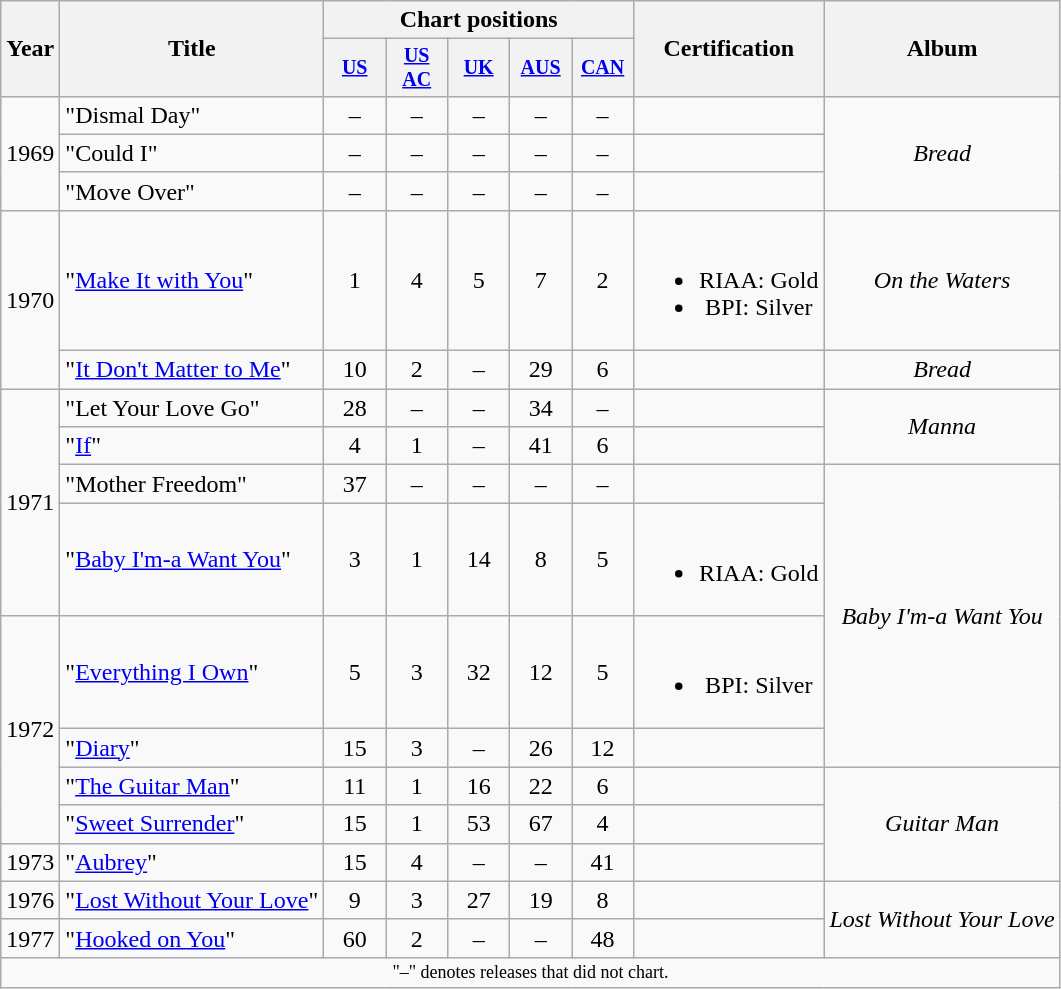<table class="wikitable" style="text-align:center;">
<tr>
<th rowspan="2">Year</th>
<th rowspan="2">Title</th>
<th colspan="5">Chart positions</th>
<th rowspan="2">Certification</th>
<th rowspan="2">Album</th>
</tr>
<tr style="font-size:smaller;">
<th width="35"><a href='#'>US</a><br></th>
<th width="35"><a href='#'>US AC</a><br></th>
<th width="35"><a href='#'>UK</a><br></th>
<th width="35"><a href='#'>AUS</a><br></th>
<th width="35"><a href='#'>CAN</a><br></th>
</tr>
<tr>
<td rowspan="3">1969</td>
<td align="left">"Dismal Day"</td>
<td>–</td>
<td>–</td>
<td>–</td>
<td>–</td>
<td>–</td>
<td></td>
<td rowspan="3"><em>Bread</em></td>
</tr>
<tr>
<td align="left">"Could I"</td>
<td>–</td>
<td>–</td>
<td>–</td>
<td>–</td>
<td>–</td>
<td></td>
</tr>
<tr>
<td align="left">"Move Over"</td>
<td>–</td>
<td>–</td>
<td>–</td>
<td>–</td>
<td>–</td>
<td></td>
</tr>
<tr>
<td rowspan="2">1970</td>
<td align="left">"<a href='#'>Make It with You</a>"</td>
<td>1</td>
<td>4</td>
<td>5</td>
<td>7</td>
<td>2</td>
<td><br><ul><li>RIAA: Gold</li><li>BPI: Silver</li></ul></td>
<td><em>On the Waters</em></td>
</tr>
<tr>
<td align="left">"<a href='#'>It Don't Matter to Me</a>"</td>
<td>10</td>
<td>2</td>
<td>–</td>
<td>29</td>
<td>6</td>
<td></td>
<td><em>Bread</em></td>
</tr>
<tr>
<td rowspan="4">1971</td>
<td align="left">"Let Your Love Go"</td>
<td>28</td>
<td>–</td>
<td>–</td>
<td>34</td>
<td>–</td>
<td></td>
<td rowspan="2"><em>Manna</em></td>
</tr>
<tr>
<td align="left">"<a href='#'>If</a>"</td>
<td>4</td>
<td>1</td>
<td>–</td>
<td>41</td>
<td>6</td>
<td></td>
</tr>
<tr>
<td align="left">"Mother Freedom"</td>
<td>37</td>
<td>–</td>
<td>–</td>
<td>–</td>
<td>–</td>
<td></td>
<td rowspan="4"><em>Baby I'm-a Want You</em></td>
</tr>
<tr>
<td align="left">"<a href='#'>Baby I'm-a Want You</a>"</td>
<td>3</td>
<td>1</td>
<td>14</td>
<td>8</td>
<td>5</td>
<td><br><ul><li>RIAA: Gold</li></ul></td>
</tr>
<tr>
<td rowspan="4">1972</td>
<td align="left">"<a href='#'>Everything I Own</a>"</td>
<td>5</td>
<td>3</td>
<td>32</td>
<td>12</td>
<td>5</td>
<td><br><ul><li>BPI: Silver</li></ul></td>
</tr>
<tr>
<td align="left">"<a href='#'>Diary</a>"</td>
<td>15</td>
<td>3</td>
<td>–</td>
<td>26</td>
<td>12</td>
<td></td>
</tr>
<tr>
<td align="left">"<a href='#'>The Guitar Man</a>"</td>
<td>11</td>
<td>1</td>
<td>16</td>
<td>22</td>
<td>6</td>
<td></td>
<td rowspan="3"><em>Guitar Man</em></td>
</tr>
<tr>
<td align="left">"<a href='#'>Sweet Surrender</a>"</td>
<td>15</td>
<td>1</td>
<td>53</td>
<td>67</td>
<td>4</td>
<td></td>
</tr>
<tr>
<td>1973</td>
<td align="left">"<a href='#'>Aubrey</a>"</td>
<td>15</td>
<td>4</td>
<td>–</td>
<td>–</td>
<td>41</td>
<td></td>
</tr>
<tr>
<td>1976</td>
<td align="left">"<a href='#'>Lost Without Your Love</a>"</td>
<td>9</td>
<td>3</td>
<td>27</td>
<td>19</td>
<td>8</td>
<td></td>
<td rowspan="2"><em>Lost Without Your Love</em></td>
</tr>
<tr>
<td>1977</td>
<td align="left">"<a href='#'>Hooked on You</a>"</td>
<td>60</td>
<td>2</td>
<td>–</td>
<td>–</td>
<td>48</td>
<td></td>
</tr>
<tr>
<td colspan="9" style="text-align:center; font-size:9pt;">"–" denotes releases that did not chart.</td>
</tr>
</table>
